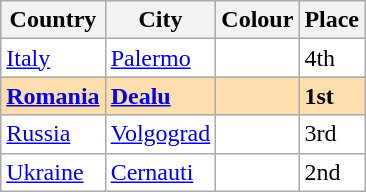<table class="wikitable">
<tr>
<th>Country</th>
<th>City</th>
<th>Colour</th>
<th>Place</th>
</tr>
<tr bgcolor="#FFFFFF">
<td> <a href='#'>Italy</a></td>
<td><a href='#'>Palermo</a></td>
<td></td>
<td>4th</td>
</tr>
<tr bgcolor="#FFDEAD">
<td> <strong><a href='#'>Romania</a></strong></td>
<td><strong><a href='#'>Dealu</a></strong></td>
<td></td>
<td><strong>1st</strong></td>
</tr>
<tr bgcolor="#FFFFFF">
<td> <a href='#'>Russia</a></td>
<td><a href='#'>Volgograd</a></td>
<td></td>
<td>3rd</td>
</tr>
<tr bgcolor="#FFFFFF">
<td> <a href='#'>Ukraine</a></td>
<td><a href='#'>Cernauti</a></td>
<td></td>
<td>2nd</td>
</tr>
</table>
